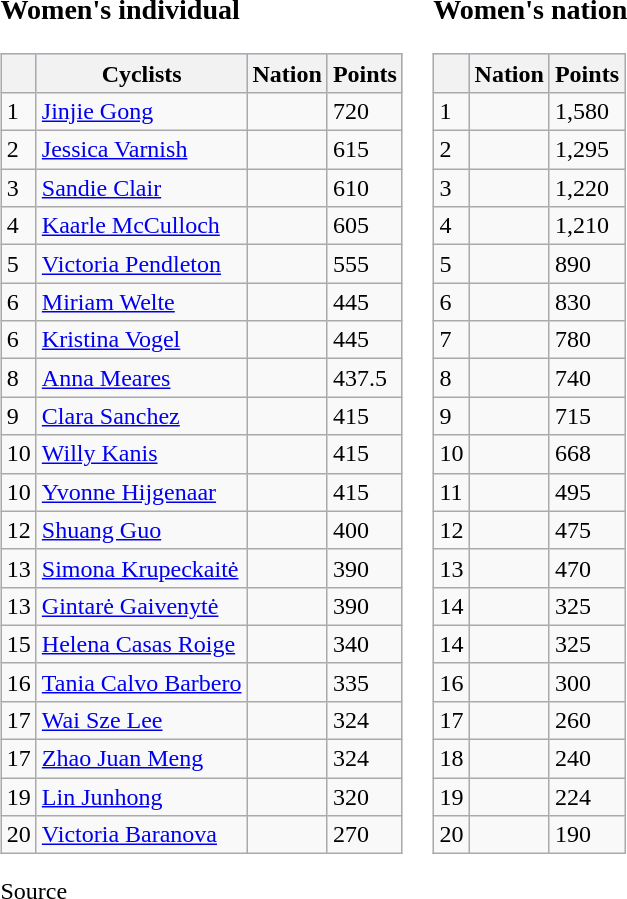<table class="vatop">
<tr valign="top">
<td><br><h3>Women's individual</h3><table class="wikitable sortable">
<tr style=background:#ccccff;>
<th></th>
<th>Cyclists</th>
<th>Nation</th>
<th>Points</th>
</tr>
<tr>
<td>1</td>
<td><a href='#'>Jinjie Gong</a></td>
<td></td>
<td>720</td>
</tr>
<tr>
<td>2</td>
<td><a href='#'>Jessica Varnish</a></td>
<td></td>
<td>615</td>
</tr>
<tr>
<td>3</td>
<td><a href='#'>Sandie Clair</a></td>
<td></td>
<td>610</td>
</tr>
<tr>
<td>4</td>
<td><a href='#'>Kaarle McCulloch</a></td>
<td></td>
<td>605</td>
</tr>
<tr>
<td>5</td>
<td><a href='#'>Victoria Pendleton</a></td>
<td></td>
<td>555</td>
</tr>
<tr>
<td>6</td>
<td><a href='#'>Miriam Welte</a></td>
<td></td>
<td>445</td>
</tr>
<tr>
<td>6</td>
<td><a href='#'>Kristina Vogel</a></td>
<td></td>
<td>445</td>
</tr>
<tr>
<td>8</td>
<td><a href='#'>Anna Meares</a></td>
<td></td>
<td>437.5</td>
</tr>
<tr>
<td>9</td>
<td><a href='#'>Clara Sanchez</a></td>
<td></td>
<td>415</td>
</tr>
<tr>
<td>10</td>
<td><a href='#'>Willy Kanis</a></td>
<td></td>
<td>415</td>
</tr>
<tr>
<td>10</td>
<td><a href='#'>Yvonne Hijgenaar</a></td>
<td></td>
<td>415</td>
</tr>
<tr>
<td>12</td>
<td><a href='#'>Shuang Guo</a></td>
<td></td>
<td>400</td>
</tr>
<tr>
<td>13</td>
<td><a href='#'>Simona Krupeckaitė</a></td>
<td></td>
<td>390</td>
</tr>
<tr>
<td>13</td>
<td><a href='#'>Gintarė Gaivenytė</a></td>
<td></td>
<td>390</td>
</tr>
<tr>
<td>15</td>
<td><a href='#'>Helena Casas Roige</a></td>
<td></td>
<td>340</td>
</tr>
<tr>
<td>16</td>
<td><a href='#'>Tania Calvo Barbero</a></td>
<td></td>
<td>335</td>
</tr>
<tr>
<td>17</td>
<td><a href='#'>Wai Sze Lee</a></td>
<td></td>
<td>324</td>
</tr>
<tr>
<td>17</td>
<td><a href='#'>Zhao Juan Meng</a></td>
<td></td>
<td>324</td>
</tr>
<tr>
<td>19</td>
<td><a href='#'>Lin Junhong</a></td>
<td></td>
<td>320</td>
</tr>
<tr>
<td>20</td>
<td><a href='#'>Victoria Baranova</a></td>
<td></td>
<td>270</td>
</tr>
</table>
Source</td>
<td><br><h3>Women's nation</h3><table class="wikitable sortable">
<tr style=background:#ccccff;>
<th></th>
<th>Nation</th>
<th>Points</th>
</tr>
<tr>
<td>1</td>
<td></td>
<td>1,580</td>
</tr>
<tr>
<td>2</td>
<td></td>
<td>1,295</td>
</tr>
<tr>
<td>3</td>
<td></td>
<td>1,220</td>
</tr>
<tr>
<td>4</td>
<td></td>
<td>1,210</td>
</tr>
<tr>
<td>5</td>
<td></td>
<td>890</td>
</tr>
<tr>
<td>6</td>
<td></td>
<td>830</td>
</tr>
<tr>
<td>7</td>
<td></td>
<td>780</td>
</tr>
<tr>
<td>8</td>
<td></td>
<td>740</td>
</tr>
<tr>
<td>9</td>
<td></td>
<td>715</td>
</tr>
<tr>
<td>10</td>
<td></td>
<td>668</td>
</tr>
<tr>
<td>11</td>
<td></td>
<td>495</td>
</tr>
<tr>
<td>12</td>
<td></td>
<td>475</td>
</tr>
<tr>
<td>13</td>
<td></td>
<td>470</td>
</tr>
<tr>
<td>14</td>
<td></td>
<td>325</td>
</tr>
<tr>
<td>14</td>
<td></td>
<td>325</td>
</tr>
<tr>
<td>16</td>
<td></td>
<td>300</td>
</tr>
<tr>
<td>17</td>
<td></td>
<td>260</td>
</tr>
<tr>
<td>18</td>
<td></td>
<td>240</td>
</tr>
<tr>
<td>19</td>
<td></td>
<td>224</td>
</tr>
<tr>
<td>20</td>
<td></td>
<td>190</td>
</tr>
</table>
</td>
</tr>
</table>
